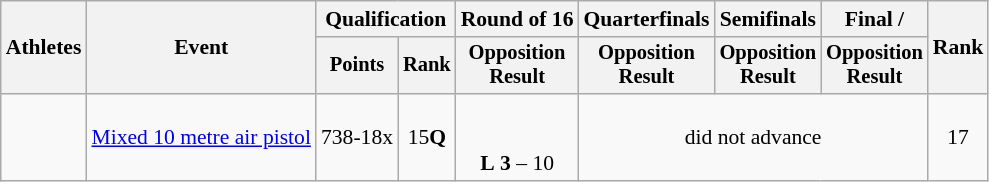<table class="wikitable" style="font-size:90%;">
<tr>
<th rowspan=2>Athletes</th>
<th rowspan=2>Event</th>
<th colspan=2>Qualification</th>
<th>Round of 16</th>
<th>Quarterfinals</th>
<th>Semifinals</th>
<th>Final / </th>
<th rowspan=2>Rank</th>
</tr>
<tr style="font-size:95%">
<th>Points</th>
<th>Rank</th>
<th>Opposition<br>Result</th>
<th>Opposition<br>Result</th>
<th>Opposition<br>Result</th>
<th>Opposition<br>Result</th>
</tr>
<tr align=center>
<td align=left><br></td>
<td><a href='#'>Mixed 10 metre air pistol</a></td>
<td>738-18x</td>
<td>15<strong>Q</strong></td>
<td><br><br><strong>L</strong> <strong>3</strong> – 10</td>
<td colspan=3>did not advance</td>
<td>17</td>
</tr>
</table>
